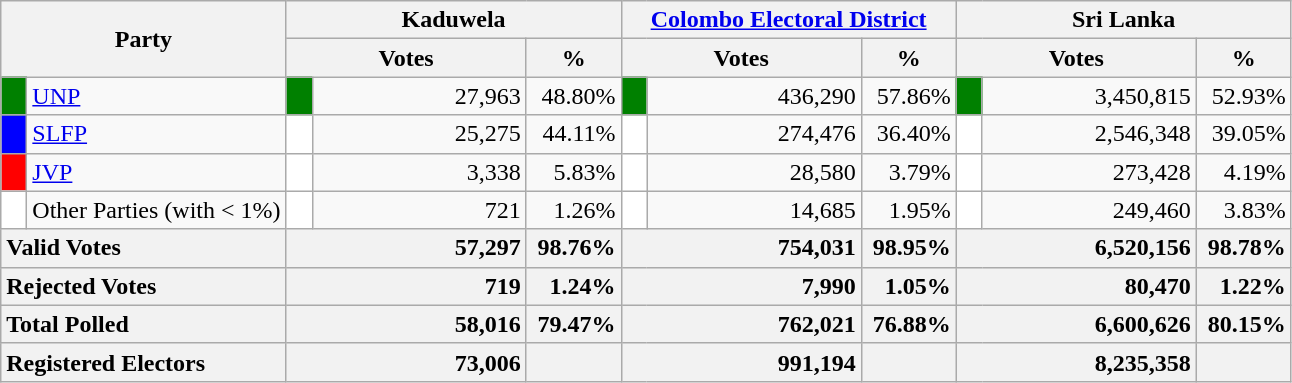<table class="wikitable">
<tr>
<th colspan="2" width="144px"rowspan="2">Party</th>
<th colspan="3" width="216px">Kaduwela</th>
<th colspan="3" width="216px"><a href='#'>Colombo Electoral District</a></th>
<th colspan="3" width="216px">Sri Lanka</th>
</tr>
<tr>
<th colspan="2" width="144px">Votes</th>
<th>%</th>
<th colspan="2" width="144px">Votes</th>
<th>%</th>
<th colspan="2" width="144px">Votes</th>
<th>%</th>
</tr>
<tr>
<td style="background-color:green;" width="10px"></td>
<td style="text-align:left;"><a href='#'>UNP</a></td>
<td style="background-color:green;" width="10px"></td>
<td style="text-align:right;">27,963</td>
<td style="text-align:right;">48.80%</td>
<td style="background-color:green;" width="10px"></td>
<td style="text-align:right;">436,290</td>
<td style="text-align:right;">57.86%</td>
<td style="background-color:green;" width="10px"></td>
<td style="text-align:right;">3,450,815</td>
<td style="text-align:right;">52.93%</td>
</tr>
<tr>
<td style="background-color:blue;" width="10px"></td>
<td style="text-align:left;"><a href='#'>SLFP</a></td>
<td style="background-color:white;" width="10px"></td>
<td style="text-align:right;">25,275</td>
<td style="text-align:right;">44.11%</td>
<td style="background-color:white;" width="10px"></td>
<td style="text-align:right;">274,476</td>
<td style="text-align:right;">36.40%</td>
<td style="background-color:white;" width="10px"></td>
<td style="text-align:right;">2,546,348</td>
<td style="text-align:right;">39.05%</td>
</tr>
<tr>
<td style="background-color:red;" width="10px"></td>
<td style="text-align:left;"><a href='#'>JVP</a></td>
<td style="background-color:white;" width="10px"></td>
<td style="text-align:right;">3,338</td>
<td style="text-align:right;">5.83%</td>
<td style="background-color:white;" width="10px"></td>
<td style="text-align:right;">28,580</td>
<td style="text-align:right;">3.79%</td>
<td style="background-color:white;" width="10px"></td>
<td style="text-align:right;">273,428</td>
<td style="text-align:right;">4.19%</td>
</tr>
<tr>
<td style="background-color:white;" width="10px"></td>
<td style="text-align:left;">Other Parties (with < 1%)</td>
<td style="background-color:white;" width="10px"></td>
<td style="text-align:right;">721</td>
<td style="text-align:right;">1.26%</td>
<td style="background-color:white;" width="10px"></td>
<td style="text-align:right;">14,685</td>
<td style="text-align:right;">1.95%</td>
<td style="background-color:white;" width="10px"></td>
<td style="text-align:right;">249,460</td>
<td style="text-align:right;">3.83%</td>
</tr>
<tr>
<th colspan="2" width="144px"style="text-align:left;">Valid Votes</th>
<th style="text-align:right;"colspan="2" width="144px">57,297</th>
<th style="text-align:right;">98.76%</th>
<th style="text-align:right;"colspan="2" width="144px">754,031</th>
<th style="text-align:right;">98.95%</th>
<th style="text-align:right;"colspan="2" width="144px">6,520,156</th>
<th style="text-align:right;">98.78%</th>
</tr>
<tr>
<th colspan="2" width="144px"style="text-align:left;">Rejected Votes</th>
<th style="text-align:right;"colspan="2" width="144px">719</th>
<th style="text-align:right;">1.24%</th>
<th style="text-align:right;"colspan="2" width="144px">7,990</th>
<th style="text-align:right;">1.05%</th>
<th style="text-align:right;"colspan="2" width="144px">80,470</th>
<th style="text-align:right;">1.22%</th>
</tr>
<tr>
<th colspan="2" width="144px"style="text-align:left;">Total Polled</th>
<th style="text-align:right;"colspan="2" width="144px">58,016</th>
<th style="text-align:right;">79.47%</th>
<th style="text-align:right;"colspan="2" width="144px">762,021</th>
<th style="text-align:right;">76.88%</th>
<th style="text-align:right;"colspan="2" width="144px">6,600,626</th>
<th style="text-align:right;">80.15%</th>
</tr>
<tr>
<th colspan="2" width="144px"style="text-align:left;">Registered Electors</th>
<th style="text-align:right;"colspan="2" width="144px">73,006</th>
<th></th>
<th style="text-align:right;"colspan="2" width="144px">991,194</th>
<th></th>
<th style="text-align:right;"colspan="2" width="144px">8,235,358</th>
<th></th>
</tr>
</table>
